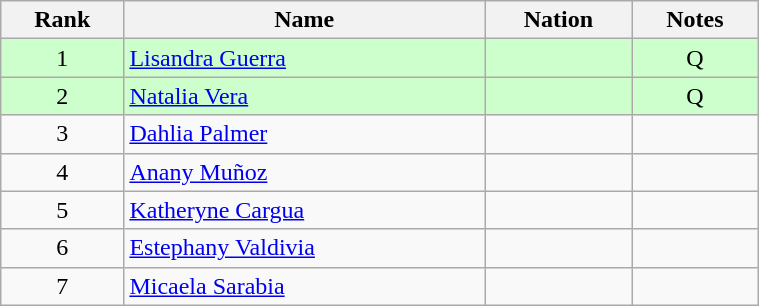<table class="wikitable sortable" style="text-align:center" width=40%>
<tr>
<th>Rank</th>
<th>Name</th>
<th>Nation</th>
<th>Notes</th>
</tr>
<tr bgcolor=ccffcc>
<td>1</td>
<td align=left><a href='#'>Lisandra Guerra</a></td>
<td align=left></td>
<td>Q</td>
</tr>
<tr bgcolor=ccffcc>
<td>2</td>
<td align=left><a href='#'>Natalia Vera</a></td>
<td align=left></td>
<td>Q</td>
</tr>
<tr>
<td>3</td>
<td align=left><a href='#'>Dahlia Palmer</a></td>
<td align=left></td>
<td></td>
</tr>
<tr>
<td>4</td>
<td align=left><a href='#'>Anany Muñoz</a></td>
<td align=left></td>
<td></td>
</tr>
<tr>
<td>5</td>
<td align=left><a href='#'>Katheryne Cargua</a></td>
<td align=left></td>
<td></td>
</tr>
<tr>
<td>6</td>
<td align=left><a href='#'>Estephany Valdivia</a></td>
<td align=left></td>
<td></td>
</tr>
<tr>
<td>7</td>
<td align=left><a href='#'>Micaela Sarabia</a></td>
<td align=left></td>
<td></td>
</tr>
</table>
